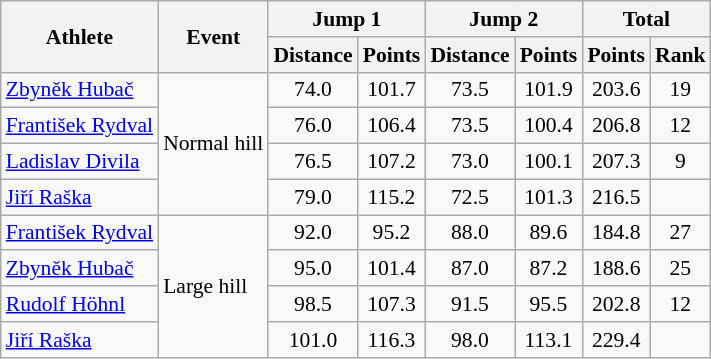<table class="wikitable" style="font-size:90%">
<tr>
<th rowspan="2">Athlete</th>
<th rowspan="2">Event</th>
<th colspan="2">Jump 1</th>
<th colspan="2">Jump 2</th>
<th colspan="2">Total</th>
</tr>
<tr>
<th>Distance</th>
<th>Points</th>
<th>Distance</th>
<th>Points</th>
<th>Points</th>
<th>Rank</th>
</tr>
<tr>
<td><a href='#'>Zbyněk Hubač</a></td>
<td rowspan="4">Normal hill</td>
<td align="center">74.0</td>
<td align="center">101.7</td>
<td align="center">73.5</td>
<td align="center">101.9</td>
<td align="center">203.6</td>
<td align="center">19</td>
</tr>
<tr>
<td><a href='#'>František Rydval</a></td>
<td align="center">76.0</td>
<td align="center">106.4</td>
<td align="center">73.5</td>
<td align="center">100.4</td>
<td align="center">206.8</td>
<td align="center">12</td>
</tr>
<tr>
<td><a href='#'>Ladislav Divila</a></td>
<td align="center">76.5</td>
<td align="center">107.2</td>
<td align="center">73.0</td>
<td align="center">100.1</td>
<td align="center">207.3</td>
<td align="center">9</td>
</tr>
<tr>
<td><a href='#'>Jiří Raška</a></td>
<td align="center">79.0</td>
<td align="center">115.2</td>
<td align="center">72.5</td>
<td align="center">101.3</td>
<td align="center">216.5</td>
<td align="center"></td>
</tr>
<tr>
<td><a href='#'>František Rydval</a></td>
<td rowspan="4">Large hill</td>
<td align="center">92.0</td>
<td align="center">95.2</td>
<td align="center">88.0</td>
<td align="center">89.6</td>
<td align="center">184.8</td>
<td align="center">27</td>
</tr>
<tr>
<td><a href='#'>Zbyněk Hubač</a></td>
<td align="center">95.0</td>
<td align="center">101.4</td>
<td align="center">87.0</td>
<td align="center">87.2</td>
<td align="center">188.6</td>
<td align="center">25</td>
</tr>
<tr>
<td><a href='#'>Rudolf Höhnl</a></td>
<td align="center">98.5</td>
<td align="center">107.3</td>
<td align="center">91.5</td>
<td align="center">95.5</td>
<td align="center">202.8</td>
<td align="center">12</td>
</tr>
<tr>
<td><a href='#'>Jiří Raška</a></td>
<td align="center">101.0</td>
<td align="center">116.3</td>
<td align="center">98.0</td>
<td align="center">113.1</td>
<td align="center">229.4</td>
<td align="center"></td>
</tr>
</table>
